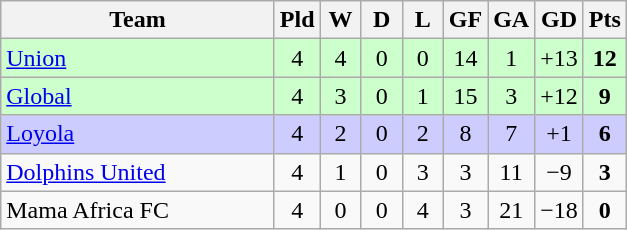<table class="wikitable" style="text-align: center;">
<tr>
<th width="175">Team</th>
<th width="20">Pld</th>
<th width="20">W</th>
<th width="20">D</th>
<th width="20">L</th>
<th width="20">GF</th>
<th width="20">GA</th>
<th width="20">GD</th>
<th width="20">Pts</th>
</tr>
<tr bgcolor=#ccffcc>
<td style="text-align:left;"><a href='#'>Union</a></td>
<td>4</td>
<td>4</td>
<td>0</td>
<td>0</td>
<td>14</td>
<td>1</td>
<td>+13</td>
<td><strong>12</strong></td>
</tr>
<tr bgcolor=#ccffcc>
<td style="text-align:left;"><a href='#'>Global</a></td>
<td>4</td>
<td>3</td>
<td>0</td>
<td>1</td>
<td>15</td>
<td>3</td>
<td>+12</td>
<td><strong>9</strong></td>
</tr>
<tr bgcolor=#ccccff>
<td style="text-align:left;"><a href='#'>Loyola</a></td>
<td>4</td>
<td>2</td>
<td>0</td>
<td>2</td>
<td>8</td>
<td>7</td>
<td>+1</td>
<td><strong>6</strong></td>
</tr>
<tr>
<td style="text-align:left;"><a href='#'>Dolphins United</a></td>
<td>4</td>
<td>1</td>
<td>0</td>
<td>3</td>
<td>3</td>
<td>11</td>
<td>−9</td>
<td><strong>3</strong></td>
</tr>
<tr>
<td style="text-align:left;">Mama Africa FC</td>
<td>4</td>
<td>0</td>
<td>0</td>
<td>4</td>
<td>3</td>
<td>21</td>
<td>−18</td>
<td><strong>0</strong></td>
</tr>
</table>
